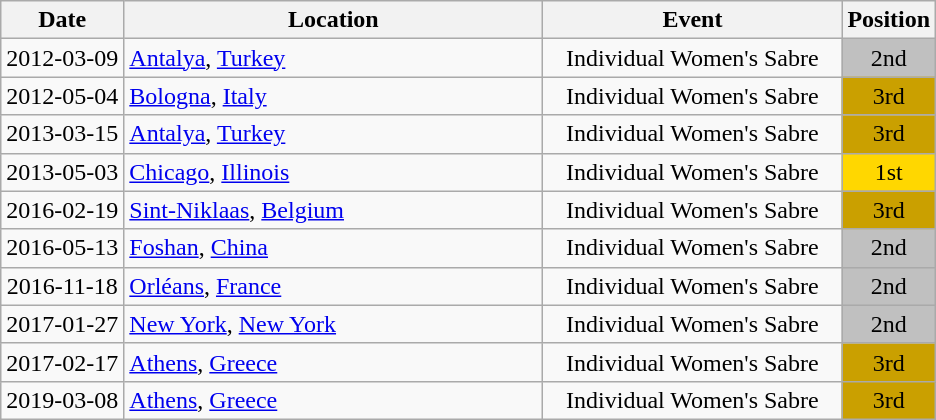<table class="wikitable" style="text-align:center;">
<tr>
<th>Date</th>
<th style="width:17em">Location</th>
<th style="width:12em">Event</th>
<th>Position</th>
</tr>
<tr>
<td>2012-03-09</td>
<td rowspan="1" align="left"> <a href='#'>Antalya</a>, <a href='#'>Turkey</a></td>
<td>Individual Women's Sabre</td>
<td bgcolor="silver">2nd</td>
</tr>
<tr>
<td>2012-05-04</td>
<td rowspan="1" align="left"> <a href='#'>Bologna</a>, <a href='#'>Italy</a></td>
<td>Individual Women's Sabre</td>
<td bgcolor="caramel">3rd</td>
</tr>
<tr>
<td>2013-03-15</td>
<td rowspan="1" align="left"> <a href='#'>Antalya</a>, <a href='#'>Turkey</a></td>
<td>Individual Women's Sabre</td>
<td bgcolor="caramel">3rd</td>
</tr>
<tr>
<td>2013-05-03</td>
<td rowspan="1" align="left"> <a href='#'>Chicago</a>, <a href='#'>Illinois</a></td>
<td>Individual Women's Sabre</td>
<td bgcolor="gold">1st</td>
</tr>
<tr>
<td>2016-02-19</td>
<td rowspan="1" align="left"> <a href='#'>Sint-Niklaas</a>, <a href='#'>Belgium</a></td>
<td>Individual Women's Sabre</td>
<td bgcolor="caramel">3rd</td>
</tr>
<tr>
<td>2016-05-13</td>
<td rowspan="1" align="left"> <a href='#'>Foshan</a>, <a href='#'>China</a></td>
<td>Individual Women's Sabre</td>
<td bgcolor="silver">2nd</td>
</tr>
<tr>
<td>2016-11-18</td>
<td rowspan="1" align="left"> <a href='#'>Orléans</a>, <a href='#'>France</a></td>
<td>Individual Women's Sabre</td>
<td bgcolor="silver">2nd</td>
</tr>
<tr>
<td>2017-01-27</td>
<td rowspan="1" align="left"> <a href='#'>New York</a>, <a href='#'>New York</a></td>
<td>Individual Women's Sabre</td>
<td bgcolor="silver">2nd</td>
</tr>
<tr>
<td>2017-02-17</td>
<td rowspan="1" align="left"> <a href='#'>Athens</a>, <a href='#'>Greece</a></td>
<td>Individual Women's Sabre</td>
<td bgcolor="caramel">3rd</td>
</tr>
<tr>
<td>2019-03-08</td>
<td rowspan="1" align="left"> <a href='#'>Athens</a>, <a href='#'>Greece</a></td>
<td>Individual Women's Sabre</td>
<td bgcolor="caramel">3rd</td>
</tr>
</table>
